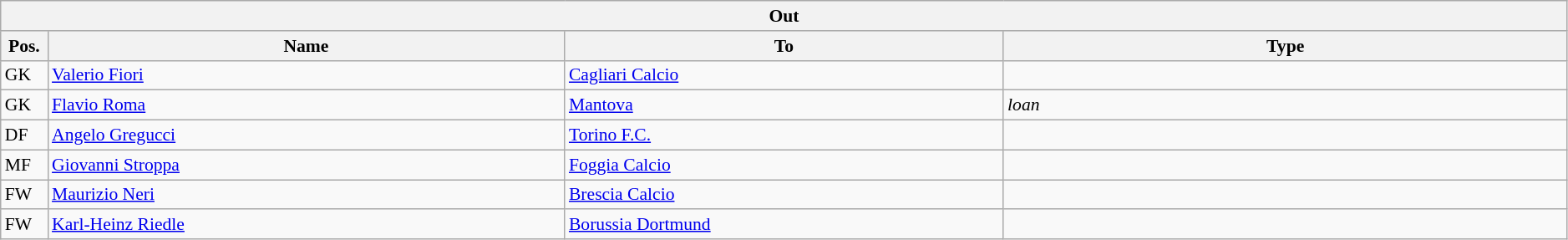<table class="wikitable" style="font-size:90%;width:99%;">
<tr>
<th colspan="4">Out</th>
</tr>
<tr>
<th width=3%>Pos.</th>
<th width=33%>Name</th>
<th width=28%>To</th>
<th width=36%>Type</th>
</tr>
<tr>
<td>GK</td>
<td><a href='#'>Valerio Fiori</a></td>
<td><a href='#'>Cagliari Calcio</a></td>
<td></td>
</tr>
<tr>
<td>GK</td>
<td><a href='#'>Flavio Roma</a></td>
<td><a href='#'>Mantova</a></td>
<td><em>loan</em></td>
</tr>
<tr>
<td>DF</td>
<td><a href='#'>Angelo Gregucci</a></td>
<td><a href='#'>Torino F.C.</a></td>
<td></td>
</tr>
<tr>
<td>MF</td>
<td><a href='#'>Giovanni Stroppa</a></td>
<td><a href='#'>Foggia Calcio</a></td>
<td></td>
</tr>
<tr>
<td>FW</td>
<td><a href='#'>Maurizio Neri</a></td>
<td><a href='#'>Brescia Calcio</a></td>
<td></td>
</tr>
<tr>
<td>FW</td>
<td><a href='#'>Karl-Heinz Riedle</a></td>
<td><a href='#'>Borussia Dortmund</a></td>
<td></td>
</tr>
</table>
